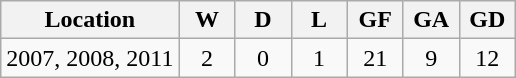<table class="wikitable" style="text-align: center;">
<tr>
<th>Location</th>
<th width="30">W</th>
<th width="30">D</th>
<th width="30">L</th>
<th width="30">GF</th>
<th width="30">GA</th>
<th width="30">GD</th>
</tr>
<tr>
<td>  2007, 2008, 2011</td>
<td>2</td>
<td>0</td>
<td>1</td>
<td>21</td>
<td>9</td>
<td>12</td>
</tr>
</table>
